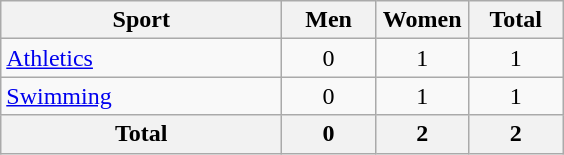<table class="wikitable sortable" style="text-align:center;">
<tr>
<th width=180>Sport</th>
<th width=55>Men</th>
<th width=55>Women</th>
<th width=55>Total</th>
</tr>
<tr>
<td align=left><a href='#'>Athletics</a></td>
<td>0</td>
<td>1</td>
<td>1</td>
</tr>
<tr>
<td align=left><a href='#'>Swimming</a></td>
<td>0</td>
<td>1</td>
<td>1</td>
</tr>
<tr>
<th>Total</th>
<th>0</th>
<th>2</th>
<th>2</th>
</tr>
</table>
